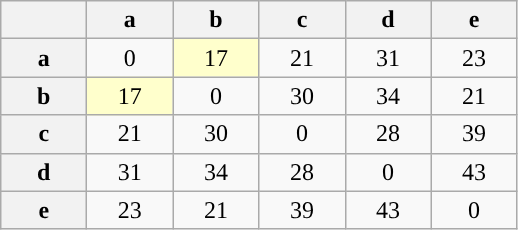<table class="wikitable" style="text-align: center;">
<tr>
<th style="width: 50px;"></th>
<th style="width: 50px;">a</th>
<th style="width: 50px;">b</th>
<th style="width: 50px;">c</th>
<th style="width: 50px;">d</th>
<th style="width: 50px;">e</th>
</tr>
<tr>
<th>a</th>
<td>0</td>
<td style=background:#ffffcc;>17</td>
<td>21</td>
<td>31</td>
<td>23</td>
</tr>
<tr>
<th>b</th>
<td style=background:#ffffcc;>17</td>
<td>0</td>
<td>30</td>
<td>34</td>
<td>21</td>
</tr>
<tr>
<th>c</th>
<td>21</td>
<td>30</td>
<td>0</td>
<td>28</td>
<td>39</td>
</tr>
<tr>
<th>d</th>
<td>31</td>
<td>34</td>
<td>28</td>
<td>0</td>
<td>43</td>
</tr>
<tr>
<th>e</th>
<td>23</td>
<td>21</td>
<td>39</td>
<td>43</td>
<td>0</td>
</tr>
</table>
